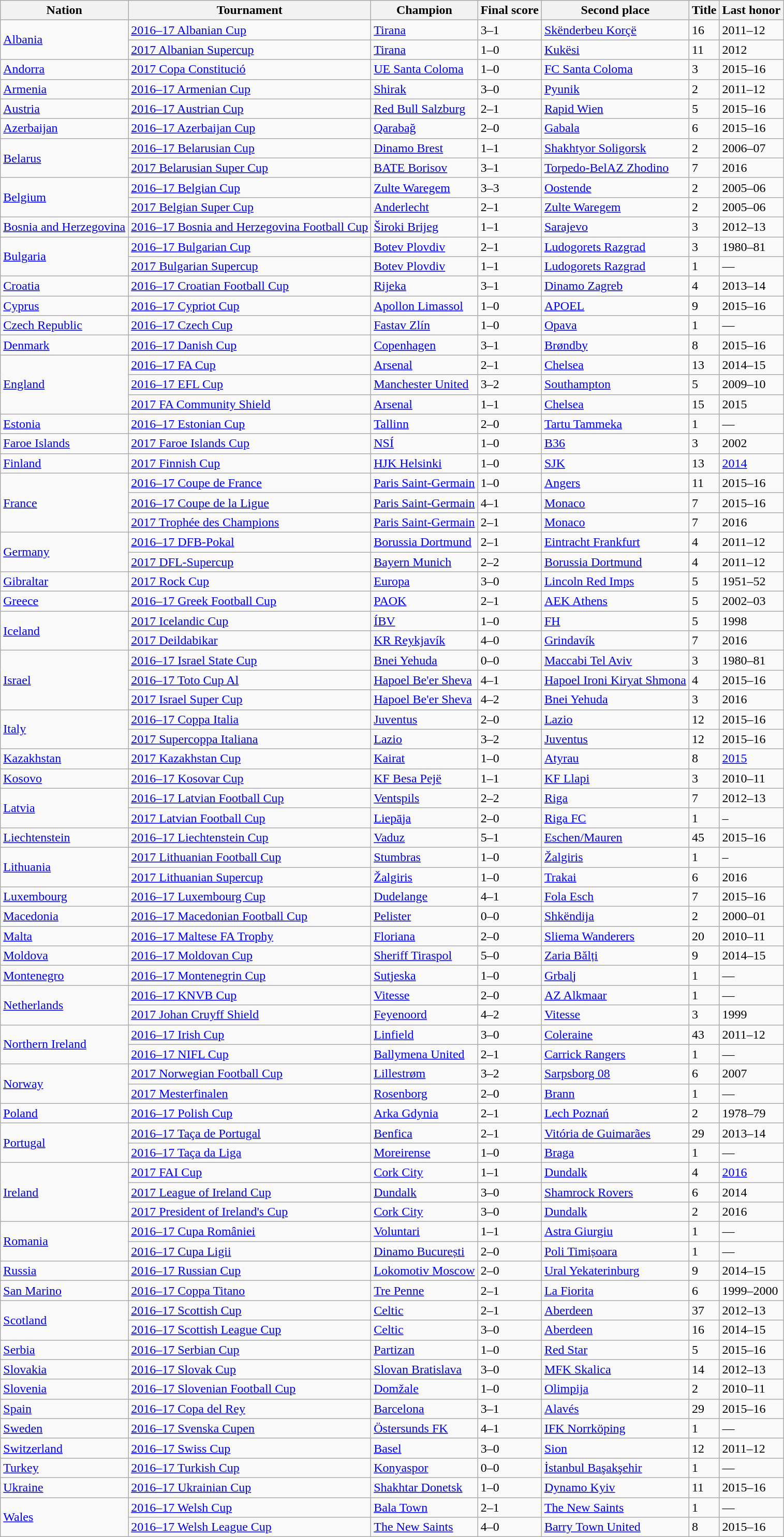<table class="wikitable sortable">
<tr>
<th>Nation</th>
<th>Tournament</th>
<th>Champion</th>
<th>Final score</th>
<th>Second place</th>
<th data-sort-type="number">Title</th>
<th>Last honor</th>
</tr>
<tr>
<td rowspan="2"> <a href='#'>Albania</a></td>
<td><a href='#'>2016–17 Albanian Cup</a></td>
<td><a href='#'>Tirana</a></td>
<td>3–1 </td>
<td><a href='#'>Skënderbeu Korçë</a></td>
<td>16</td>
<td>2011–12</td>
</tr>
<tr>
<td><a href='#'>2017 Albanian Supercup</a></td>
<td><a href='#'>Tirana</a></td>
<td>1–0</td>
<td><a href='#'>Kukësi</a></td>
<td>11</td>
<td>2012</td>
</tr>
<tr>
<td> <a href='#'>Andorra</a></td>
<td><a href='#'>2017 Copa Constitució</a></td>
<td><a href='#'>UE Santa Coloma</a></td>
<td>1–0</td>
<td><a href='#'>FC Santa Coloma</a></td>
<td>3</td>
<td>2015–16</td>
</tr>
<tr>
<td> <a href='#'>Armenia</a></td>
<td><a href='#'>2016–17 Armenian Cup</a></td>
<td><a href='#'>Shirak</a></td>
<td>3–0</td>
<td><a href='#'>Pyunik</a></td>
<td>2</td>
<td>2011–12</td>
</tr>
<tr>
<td> <a href='#'>Austria</a></td>
<td><a href='#'>2016–17 Austrian Cup</a></td>
<td><a href='#'>Red Bull Salzburg</a></td>
<td>2–1</td>
<td><a href='#'>Rapid Wien</a></td>
<td>5</td>
<td>2015–16</td>
</tr>
<tr>
<td> <a href='#'>Azerbaijan</a></td>
<td><a href='#'>2016–17 Azerbaijan Cup</a></td>
<td><a href='#'>Qarabağ</a></td>
<td>2–0</td>
<td><a href='#'>Gabala</a></td>
<td>6</td>
<td>2015–16</td>
</tr>
<tr>
<td rowspan="2"> <a href='#'>Belarus</a></td>
<td><a href='#'>2016–17 Belarusian Cup</a></td>
<td><a href='#'>Dinamo Brest</a></td>
<td>1–1 </td>
<td><a href='#'>Shakhtyor Soligorsk</a></td>
<td>2</td>
<td>2006–07</td>
</tr>
<tr>
<td><a href='#'>2017 Belarusian Super Cup</a></td>
<td><a href='#'>BATE Borisov</a></td>
<td>3–1</td>
<td><a href='#'>Torpedo-BelAZ Zhodino</a></td>
<td>7</td>
<td>2016</td>
</tr>
<tr>
<td rowspan="2"> <a href='#'>Belgium</a></td>
<td><a href='#'>2016–17 Belgian Cup</a></td>
<td><a href='#'>Zulte Waregem</a></td>
<td>3–3 </td>
<td><a href='#'>Oostende</a></td>
<td>2</td>
<td>2005–06</td>
</tr>
<tr>
<td><a href='#'>2017 Belgian Super Cup</a></td>
<td><a href='#'>Anderlecht</a></td>
<td>2–1</td>
<td><a href='#'>Zulte Waregem</a></td>
<td>2</td>
<td>2005–06</td>
</tr>
<tr>
<td> <a href='#'>Bosnia and Herzegovina</a></td>
<td><a href='#'>2016–17 Bosnia and Herzegovina Football Cup</a></td>
<td><a href='#'>Široki Brijeg</a></td>
<td>1–1 </td>
<td><a href='#'>Sarajevo</a></td>
<td>3</td>
<td>2012–13</td>
</tr>
<tr>
<td rowspan="2"> <a href='#'>Bulgaria</a></td>
<td><a href='#'>2016–17 Bulgarian Cup</a></td>
<td><a href='#'>Botev Plovdiv</a></td>
<td>2–1</td>
<td><a href='#'>Ludogorets Razgrad</a></td>
<td>3</td>
<td>1980–81</td>
</tr>
<tr>
<td><a href='#'>2017 Bulgarian Supercup</a></td>
<td><a href='#'>Botev Plovdiv</a></td>
<td>1–1 </td>
<td><a href='#'>Ludogorets Razgrad</a></td>
<td>1</td>
<td>—</td>
</tr>
<tr>
<td> <a href='#'>Croatia</a></td>
<td><a href='#'>2016–17 Croatian Football Cup</a></td>
<td><a href='#'>Rijeka</a></td>
<td>3–1</td>
<td><a href='#'>Dinamo Zagreb</a></td>
<td>4</td>
<td>2013–14</td>
</tr>
<tr>
<td> <a href='#'>Cyprus</a></td>
<td><a href='#'>2016–17 Cypriot Cup</a></td>
<td><a href='#'>Apollon Limassol</a></td>
<td>1–0</td>
<td><a href='#'>APOEL</a></td>
<td>9</td>
<td>2015–16</td>
</tr>
<tr>
<td> <a href='#'>Czech Republic</a></td>
<td><a href='#'>2016–17 Czech Cup</a></td>
<td><a href='#'>Fastav Zlín</a></td>
<td>1–0</td>
<td><a href='#'>Opava</a></td>
<td>1</td>
<td>—</td>
</tr>
<tr>
<td> <a href='#'>Denmark</a></td>
<td><a href='#'>2016–17 Danish Cup</a></td>
<td><a href='#'>Copenhagen</a></td>
<td>3–1</td>
<td><a href='#'>Brøndby</a></td>
<td>8</td>
<td>2015–16</td>
</tr>
<tr>
<td rowspan=3> <a href='#'>England</a></td>
<td><a href='#'>2016–17 FA Cup</a></td>
<td><a href='#'>Arsenal</a></td>
<td>2–1</td>
<td><a href='#'>Chelsea</a></td>
<td>13</td>
<td>2014–15</td>
</tr>
<tr>
<td><a href='#'>2016–17 EFL Cup</a></td>
<td><a href='#'>Manchester United</a></td>
<td>3–2</td>
<td><a href='#'>Southampton</a></td>
<td>5</td>
<td>2009–10</td>
</tr>
<tr>
<td><a href='#'>2017 FA Community Shield</a></td>
<td><a href='#'>Arsenal</a></td>
<td>1–1 </td>
<td><a href='#'>Chelsea</a></td>
<td>15</td>
<td>2015</td>
</tr>
<tr>
<td> <a href='#'>Estonia</a></td>
<td><a href='#'>2016–17 Estonian Cup</a></td>
<td><a href='#'>Tallinn</a></td>
<td>2–0</td>
<td><a href='#'>Tartu Tammeka</a></td>
<td>1</td>
<td>—</td>
</tr>
<tr>
<td> <a href='#'>Faroe Islands</a></td>
<td><a href='#'>2017 Faroe Islands Cup</a></td>
<td><a href='#'>NSÍ</a></td>
<td>1–0</td>
<td><a href='#'>B36</a></td>
<td>3</td>
<td>2002</td>
</tr>
<tr>
<td> <a href='#'>Finland</a></td>
<td><a href='#'>2017 Finnish Cup</a></td>
<td><a href='#'>HJK Helsinki</a></td>
<td>1–0</td>
<td><a href='#'>SJK</a></td>
<td>13</td>
<td><a href='#'>2014</a></td>
</tr>
<tr>
<td rowspan=3> <a href='#'>France</a></td>
<td><a href='#'>2016–17 Coupe de France</a></td>
<td><a href='#'>Paris Saint-Germain</a></td>
<td>1–0</td>
<td><a href='#'>Angers</a></td>
<td>11</td>
<td>2015–16</td>
</tr>
<tr>
<td><a href='#'>2016–17 Coupe de la Ligue</a></td>
<td><a href='#'>Paris Saint-Germain</a></td>
<td>4–1</td>
<td><a href='#'>Monaco</a></td>
<td>7</td>
<td>2015–16</td>
</tr>
<tr>
<td><a href='#'>2017 Trophée des Champions</a></td>
<td><a href='#'>Paris Saint-Germain</a></td>
<td>2–1</td>
<td><a href='#'>Monaco</a></td>
<td>7</td>
<td>2016</td>
</tr>
<tr>
<td rowspan=2> <a href='#'>Germany</a></td>
<td><a href='#'>2016–17 DFB-Pokal</a></td>
<td><a href='#'>Borussia Dortmund</a></td>
<td>2–1</td>
<td><a href='#'>Eintracht Frankfurt</a></td>
<td>4</td>
<td>2011–12</td>
</tr>
<tr>
<td><a href='#'>2017 DFL-Supercup</a></td>
<td><a href='#'>Bayern Munich</a></td>
<td>2–2 </td>
<td><a href='#'>Borussia Dortmund</a></td>
<td>4</td>
<td>2011–12</td>
</tr>
<tr>
<td> <a href='#'>Gibraltar</a></td>
<td><a href='#'>2017 Rock Cup</a></td>
<td><a href='#'>Europa</a></td>
<td>3–0</td>
<td><a href='#'>Lincoln Red Imps</a></td>
<td>5</td>
<td>1951–52</td>
</tr>
<tr>
<td> <a href='#'>Greece</a></td>
<td><a href='#'>2016–17 Greek Football Cup</a></td>
<td><a href='#'>PAOK</a></td>
<td>2–1</td>
<td><a href='#'>AEK Athens</a></td>
<td>5</td>
<td>2002–03</td>
</tr>
<tr>
<td rowspan=2> <a href='#'>Iceland</a></td>
<td><a href='#'>2017 Icelandic Cup</a></td>
<td><a href='#'>ÍBV</a></td>
<td>1–0</td>
<td><a href='#'>FH</a></td>
<td>5</td>
<td>1998</td>
</tr>
<tr>
<td><a href='#'>2017 Deildabikar</a></td>
<td><a href='#'>KR Reykjavík</a></td>
<td>4–0</td>
<td><a href='#'>Grindavík</a></td>
<td>7</td>
<td>2016</td>
</tr>
<tr>
<td rowspan=3> <a href='#'>Israel</a></td>
<td><a href='#'>2016–17 Israel State Cup</a></td>
<td><a href='#'>Bnei Yehuda</a></td>
<td>0–0 </td>
<td><a href='#'>Maccabi Tel Aviv</a></td>
<td>3</td>
<td>1980–81</td>
</tr>
<tr>
<td><a href='#'>2016–17 Toto Cup Al</a></td>
<td><a href='#'>Hapoel Be'er Sheva</a></td>
<td>4–1</td>
<td><a href='#'>Hapoel Ironi Kiryat Shmona</a></td>
<td>4</td>
<td>2015–16</td>
</tr>
<tr>
<td><a href='#'>2017 Israel Super Cup</a></td>
<td><a href='#'>Hapoel Be'er Sheva</a></td>
<td>4–2</td>
<td><a href='#'>Bnei Yehuda</a></td>
<td>3</td>
<td>2016</td>
</tr>
<tr>
<td rowspan=2> <a href='#'>Italy</a></td>
<td><a href='#'>2016–17 Coppa Italia</a></td>
<td><a href='#'>Juventus</a></td>
<td>2–0</td>
<td><a href='#'>Lazio</a></td>
<td>12</td>
<td>2015–16</td>
</tr>
<tr>
<td><a href='#'>2017 Supercoppa Italiana</a></td>
<td><a href='#'>Lazio</a></td>
<td>3–2</td>
<td><a href='#'>Juventus</a></td>
<td>12</td>
<td>2015–16</td>
</tr>
<tr>
<td> <a href='#'>Kazakhstan</a></td>
<td><a href='#'>2017 Kazakhstan Cup</a></td>
<td><a href='#'>Kairat</a></td>
<td>1–0</td>
<td><a href='#'>Atyrau</a></td>
<td>8</td>
<td><a href='#'>2015</a></td>
</tr>
<tr>
<td> <a href='#'>Kosovo</a></td>
<td><a href='#'>2016–17 Kosovar Cup</a></td>
<td><a href='#'>KF Besa Pejë</a></td>
<td>1–1 </td>
<td><a href='#'>KF Llapi</a></td>
<td>3</td>
<td>2010–11</td>
</tr>
<tr>
<td rowspan=2> <a href='#'>Latvia</a></td>
<td><a href='#'>2016–17 Latvian Football Cup</a></td>
<td><a href='#'>Ventspils</a></td>
<td>2–2 </td>
<td><a href='#'>Riga</a></td>
<td>7</td>
<td>2012–13</td>
</tr>
<tr>
<td><a href='#'>2017 Latvian Football Cup</a></td>
<td><a href='#'>Liepāja</a></td>
<td>2–0</td>
<td><a href='#'>Riga FC</a></td>
<td>1</td>
<td>–</td>
</tr>
<tr>
<td> <a href='#'>Liechtenstein</a></td>
<td><a href='#'>2016–17 Liechtenstein Cup</a></td>
<td><a href='#'>Vaduz</a></td>
<td>5–1</td>
<td><a href='#'>Eschen/Mauren</a></td>
<td>45</td>
<td>2015–16</td>
</tr>
<tr>
<td rowspan=2> <a href='#'>Lithuania</a></td>
<td><a href='#'>2017 Lithuanian Football Cup</a></td>
<td><a href='#'>Stumbras</a></td>
<td>1–0</td>
<td><a href='#'>Žalgiris</a></td>
<td>1</td>
<td>–</td>
</tr>
<tr>
<td><a href='#'>2017 Lithuanian Supercup</a></td>
<td><a href='#'>Žalgiris</a></td>
<td>1–0</td>
<td><a href='#'>Trakai</a></td>
<td>6</td>
<td>2016</td>
</tr>
<tr>
<td> <a href='#'>Luxembourg</a></td>
<td><a href='#'>2016–17 Luxembourg Cup</a></td>
<td><a href='#'>Dudelange</a></td>
<td>4–1</td>
<td><a href='#'>Fola Esch</a></td>
<td>7</td>
<td>2015–16</td>
</tr>
<tr>
<td> <a href='#'>Macedonia</a></td>
<td><a href='#'>2016–17 Macedonian Football Cup</a></td>
<td><a href='#'>Pelister</a></td>
<td>0–0 </td>
<td><a href='#'>Shkëndija</a></td>
<td>2</td>
<td>2000–01</td>
</tr>
<tr>
<td> <a href='#'>Malta</a></td>
<td><a href='#'>2016–17 Maltese FA Trophy</a></td>
<td><a href='#'>Floriana</a></td>
<td>2–0</td>
<td><a href='#'>Sliema Wanderers</a></td>
<td>20</td>
<td>2010–11</td>
</tr>
<tr>
<td> <a href='#'>Moldova</a></td>
<td><a href='#'>2016–17 Moldovan Cup</a></td>
<td><a href='#'>Sheriff Tiraspol</a></td>
<td>5–0</td>
<td><a href='#'>Zaria Bălți</a></td>
<td>9</td>
<td>2014–15</td>
</tr>
<tr>
<td> <a href='#'>Montenegro</a></td>
<td><a href='#'>2016–17 Montenegrin Cup</a></td>
<td><a href='#'>Sutjeska</a></td>
<td>1–0</td>
<td><a href='#'>Grbalj</a></td>
<td>1</td>
<td>—</td>
</tr>
<tr>
<td rowspan=2> <a href='#'>Netherlands</a></td>
<td><a href='#'>2016–17 KNVB Cup</a></td>
<td><a href='#'>Vitesse</a></td>
<td>2–0</td>
<td><a href='#'>AZ Alkmaar</a></td>
<td>1</td>
<td>—</td>
</tr>
<tr>
<td><a href='#'>2017 Johan Cruyff Shield</a></td>
<td><a href='#'>Feyenoord</a></td>
<td>4–2</td>
<td><a href='#'>Vitesse</a></td>
<td>3</td>
<td>1999</td>
</tr>
<tr>
<td rowspan=2> <a href='#'>Northern Ireland</a></td>
<td><a href='#'>2016–17 Irish Cup</a></td>
<td><a href='#'>Linfield</a></td>
<td>3–0</td>
<td><a href='#'>Coleraine</a></td>
<td>43</td>
<td>2011–12</td>
</tr>
<tr>
<td><a href='#'>2016–17 NIFL Cup</a></td>
<td><a href='#'>Ballymena United</a></td>
<td>2–1</td>
<td><a href='#'>Carrick Rangers</a></td>
<td>1</td>
<td>—</td>
</tr>
<tr>
<td rowspan=2> <a href='#'>Norway</a></td>
<td><a href='#'>2017 Norwegian Football Cup</a></td>
<td><a href='#'>Lillestrøm</a></td>
<td>3–2</td>
<td><a href='#'>Sarpsborg 08</a></td>
<td>6</td>
<td>2007</td>
</tr>
<tr>
<td><a href='#'>2017 Mesterfinalen</a></td>
<td><a href='#'>Rosenborg</a></td>
<td>2–0</td>
<td><a href='#'>Brann</a></td>
<td>1</td>
<td>—</td>
</tr>
<tr>
<td> <a href='#'>Poland</a></td>
<td><a href='#'>2016–17 Polish Cup</a></td>
<td><a href='#'>Arka Gdynia</a></td>
<td>2–1 </td>
<td><a href='#'>Lech Poznań</a></td>
<td>2</td>
<td>1978–79</td>
</tr>
<tr>
<td rowspan=2> <a href='#'>Portugal</a></td>
<td><a href='#'>2016–17 Taça de Portugal</a></td>
<td><a href='#'>Benfica</a></td>
<td>2–1</td>
<td><a href='#'>Vitória de Guimarães</a></td>
<td>29</td>
<td>2013–14</td>
</tr>
<tr>
<td><a href='#'>2016–17 Taça da Liga</a></td>
<td><a href='#'>Moreirense</a></td>
<td>1–0</td>
<td><a href='#'>Braga</a></td>
<td>1</td>
<td>—</td>
</tr>
<tr>
<td rowspan=3> <a href='#'>Ireland</a></td>
<td><a href='#'>2017 FAI Cup</a></td>
<td><a href='#'>Cork City</a></td>
<td>1–1 </td>
<td><a href='#'>Dundalk</a></td>
<td>4</td>
<td><a href='#'>2016</a></td>
</tr>
<tr>
<td><a href='#'>2017 League of Ireland Cup</a></td>
<td><a href='#'>Dundalk</a></td>
<td>3–0</td>
<td><a href='#'>Shamrock Rovers</a></td>
<td>6</td>
<td>2014</td>
</tr>
<tr>
<td><a href='#'>2017 President of Ireland's Cup</a></td>
<td><a href='#'>Cork City</a></td>
<td>3–0</td>
<td><a href='#'>Dundalk</a></td>
<td>2</td>
<td>2016</td>
</tr>
<tr>
<td rowspan=2> <a href='#'>Romania</a></td>
<td><a href='#'>2016–17 Cupa României</a></td>
<td><a href='#'>Voluntari</a></td>
<td>1–1 </td>
<td><a href='#'>Astra Giurgiu</a></td>
<td>1</td>
<td>—</td>
</tr>
<tr>
<td><a href='#'>2016–17 Cupa Ligii</a></td>
<td><a href='#'>Dinamo București</a></td>
<td>2–0</td>
<td><a href='#'>Poli Timișoara</a></td>
<td>1</td>
<td>—</td>
</tr>
<tr>
<td> <a href='#'>Russia</a></td>
<td><a href='#'>2016–17 Russian Cup</a></td>
<td><a href='#'>Lokomotiv Moscow</a></td>
<td>2–0</td>
<td><a href='#'>Ural Yekaterinburg</a></td>
<td>9</td>
<td>2014–15</td>
</tr>
<tr>
<td> <a href='#'>San Marino</a></td>
<td><a href='#'>2016–17 Coppa Titano</a></td>
<td><a href='#'>Tre Penne</a></td>
<td>2–1</td>
<td><a href='#'>La Fiorita</a></td>
<td>6</td>
<td>1999–2000</td>
</tr>
<tr>
<td rowspan=2> <a href='#'>Scotland</a></td>
<td><a href='#'>2016–17 Scottish Cup</a></td>
<td><a href='#'>Celtic</a></td>
<td>2–1</td>
<td><a href='#'>Aberdeen</a></td>
<td>37</td>
<td>2012–13</td>
</tr>
<tr>
<td><a href='#'>2016–17 Scottish League Cup</a></td>
<td><a href='#'>Celtic</a></td>
<td>3–0</td>
<td><a href='#'>Aberdeen</a></td>
<td>16</td>
<td>2014–15</td>
</tr>
<tr>
<td> <a href='#'>Serbia</a></td>
<td><a href='#'>2016–17 Serbian Cup</a></td>
<td><a href='#'>Partizan</a></td>
<td>1–0</td>
<td><a href='#'>Red Star</a></td>
<td>5</td>
<td>2015–16</td>
</tr>
<tr>
<td> <a href='#'>Slovakia</a></td>
<td><a href='#'>2016–17 Slovak Cup</a></td>
<td><a href='#'>Slovan Bratislava</a></td>
<td>3–0</td>
<td><a href='#'>MFK Skalica</a></td>
<td>14</td>
<td>2012–13</td>
</tr>
<tr>
<td> <a href='#'>Slovenia</a></td>
<td><a href='#'>2016–17 Slovenian Football Cup</a></td>
<td><a href='#'>Domžale</a></td>
<td>1–0</td>
<td><a href='#'>Olimpija</a></td>
<td>2</td>
<td>2010–11</td>
</tr>
<tr>
<td> <a href='#'>Spain</a></td>
<td><a href='#'>2016–17 Copa del Rey</a></td>
<td><a href='#'>Barcelona</a></td>
<td>3–1</td>
<td><a href='#'>Alavés</a></td>
<td>29</td>
<td>2015–16</td>
</tr>
<tr>
<td> <a href='#'>Sweden</a></td>
<td><a href='#'>2016–17 Svenska Cupen</a></td>
<td><a href='#'>Östersunds FK</a></td>
<td>4–1</td>
<td><a href='#'>IFK Norrköping</a></td>
<td>1</td>
<td>—</td>
</tr>
<tr>
<td> <a href='#'>Switzerland</a></td>
<td><a href='#'>2016–17 Swiss Cup</a></td>
<td><a href='#'>Basel</a></td>
<td>3–0</td>
<td><a href='#'>Sion</a></td>
<td>12</td>
<td>2011–12</td>
</tr>
<tr>
<td> <a href='#'>Turkey</a></td>
<td><a href='#'>2016–17 Turkish Cup</a></td>
<td><a href='#'>Konyaspor</a></td>
<td>0–0 </td>
<td><a href='#'>İstanbul Başakşehir</a></td>
<td>1</td>
<td>—</td>
</tr>
<tr>
<td> <a href='#'>Ukraine</a></td>
<td><a href='#'>2016–17 Ukrainian Cup</a></td>
<td><a href='#'>Shakhtar Donetsk</a></td>
<td>1–0</td>
<td><a href='#'>Dynamo Kyiv</a></td>
<td>11</td>
<td>2015–16</td>
</tr>
<tr>
<td rowspan=2> <a href='#'>Wales</a></td>
<td><a href='#'>2016–17 Welsh Cup</a></td>
<td><a href='#'>Bala Town</a></td>
<td>2–1</td>
<td><a href='#'>The New Saints</a></td>
<td>1</td>
<td>—</td>
</tr>
<tr>
<td><a href='#'>2016–17 Welsh League Cup</a></td>
<td><a href='#'>The New Saints</a></td>
<td>4–0</td>
<td><a href='#'>Barry Town United</a></td>
<td>8</td>
<td>2015–16</td>
</tr>
</table>
